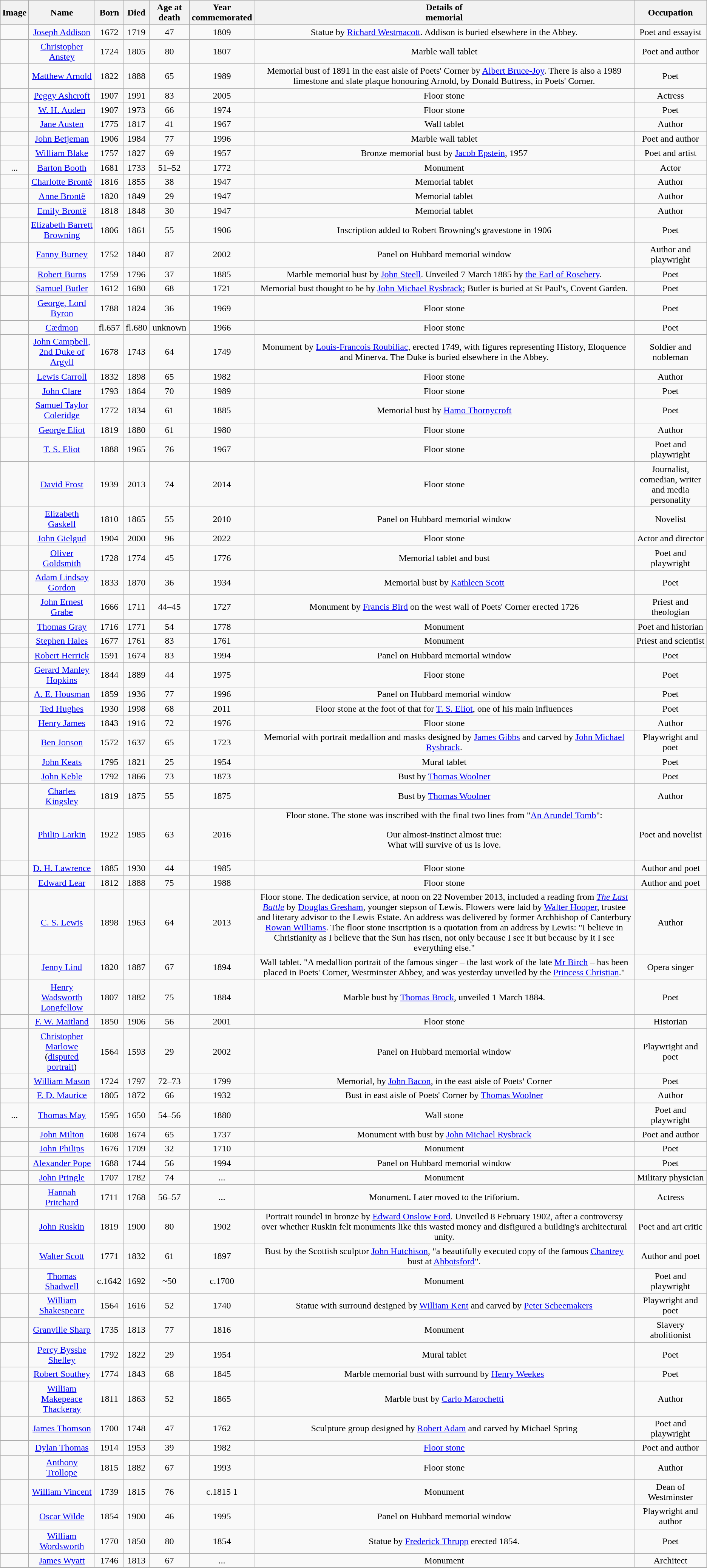<table class="wikitable sortable" style="text-align:center">
<tr>
<th class="unsortable">Image</th>
<th>Name</th>
<th>Born</th>
<th>Died</th>
<th>Age at death</th>
<th>Year<br>commemorated</th>
<th class="unsortable">Details of<br>memorial</th>
<th class="unsortable">Occupation</th>
</tr>
<tr>
<td></td>
<td><a href='#'>Joseph Addison</a></td>
<td>1672</td>
<td>1719</td>
<td>47</td>
<td>1809</td>
<td>Statue by <a href='#'>Richard Westmacott</a>. Addison is buried elsewhere in the Abbey.</td>
<td>Poet and essayist</td>
</tr>
<tr>
<td></td>
<td><a href='#'>Christopher Anstey</a></td>
<td>1724</td>
<td>1805</td>
<td>80</td>
<td>1807</td>
<td>Marble wall tablet</td>
<td>Poet and author</td>
</tr>
<tr>
<td></td>
<td><a href='#'>Matthew Arnold</a></td>
<td>1822</td>
<td>1888</td>
<td>65</td>
<td>1989</td>
<td>Memorial bust of 1891 in the east aisle of Poets' Corner by <a href='#'>Albert Bruce-Joy</a>. There is also a 1989 limestone and slate plaque honouring Arnold, by Donald Buttress, in Poets' Corner.</td>
<td>Poet</td>
</tr>
<tr>
<td></td>
<td><a href='#'>Peggy Ashcroft</a></td>
<td>1907</td>
<td>1991</td>
<td>83</td>
<td>2005</td>
<td>Floor stone</td>
<td>Actress</td>
</tr>
<tr>
<td></td>
<td><a href='#'>W. H. Auden</a></td>
<td>1907</td>
<td>1973</td>
<td>66</td>
<td>1974</td>
<td>Floor stone</td>
<td>Poet</td>
</tr>
<tr>
<td></td>
<td><a href='#'>Jane Austen</a></td>
<td>1775</td>
<td>1817</td>
<td>41</td>
<td>1967</td>
<td>Wall tablet</td>
<td>Author</td>
</tr>
<tr>
<td></td>
<td><a href='#'>John Betjeman</a></td>
<td>1906</td>
<td>1984</td>
<td>77</td>
<td>1996</td>
<td>Marble wall tablet</td>
<td>Poet and author</td>
</tr>
<tr>
<td></td>
<td><a href='#'>William Blake</a></td>
<td>1757</td>
<td>1827</td>
<td>69</td>
<td>1957</td>
<td>Bronze memorial bust by <a href='#'>Jacob Epstein</a>, 1957</td>
<td>Poet and artist</td>
</tr>
<tr>
<td>...</td>
<td><a href='#'>Barton Booth</a></td>
<td>1681</td>
<td>1733</td>
<td>51–52</td>
<td>1772</td>
<td>Monument</td>
<td>Actor</td>
</tr>
<tr>
<td></td>
<td><a href='#'>Charlotte Brontë</a></td>
<td>1816</td>
<td>1855</td>
<td>38</td>
<td>1947</td>
<td>Memorial tablet</td>
<td>Author</td>
</tr>
<tr>
<td></td>
<td><a href='#'>Anne Brontë</a></td>
<td>1820</td>
<td>1849</td>
<td>29</td>
<td>1947</td>
<td>Memorial tablet</td>
<td>Author</td>
</tr>
<tr>
<td></td>
<td><a href='#'>Emily Brontë</a></td>
<td>1818</td>
<td>1848</td>
<td>30</td>
<td>1947</td>
<td>Memorial tablet</td>
<td>Author</td>
</tr>
<tr>
<td></td>
<td><a href='#'>Elizabeth Barrett Browning</a></td>
<td>1806</td>
<td>1861</td>
<td>55</td>
<td>1906</td>
<td>Inscription added to Robert Browning's gravestone in 1906</td>
<td>Poet</td>
</tr>
<tr>
<td></td>
<td><a href='#'>Fanny Burney</a></td>
<td>1752</td>
<td>1840</td>
<td>87</td>
<td>2002</td>
<td>Panel on Hubbard memorial window</td>
<td>Author and playwright</td>
</tr>
<tr>
<td></td>
<td><a href='#'>Robert Burns</a></td>
<td>1759</td>
<td>1796</td>
<td>37</td>
<td>1885</td>
<td>Marble memorial bust by <a href='#'>John Steell</a>. Unveiled 7 March 1885 by <a href='#'>the Earl of Rosebery</a>.</td>
<td>Poet</td>
</tr>
<tr>
<td></td>
<td><a href='#'>Samuel Butler</a></td>
<td>1612</td>
<td>1680</td>
<td>68</td>
<td>1721</td>
<td>Memorial bust thought to be by <a href='#'>John Michael Rysbrack</a>; Butler is buried at St Paul's, Covent Garden.</td>
<td>Poet</td>
</tr>
<tr>
<td></td>
<td><a href='#'>George, Lord Byron</a></td>
<td>1788</td>
<td>1824</td>
<td>36</td>
<td>1969</td>
<td>Floor stone</td>
<td>Poet</td>
</tr>
<tr>
<td></td>
<td><a href='#'>Cædmon</a></td>
<td>fl.657</td>
<td>fl.680</td>
<td>unknown</td>
<td>1966</td>
<td>Floor stone</td>
<td>Poet</td>
</tr>
<tr>
<td></td>
<td><a href='#'>John Campbell, 2nd Duke of Argyll</a></td>
<td>1678</td>
<td>1743</td>
<td>64</td>
<td>1749</td>
<td>Monument by <a href='#'>Louis-Francois Roubiliac</a>, erected 1749, with figures representing History, Eloquence and Minerva. The Duke is buried elsewhere in the Abbey.</td>
<td>Soldier and nobleman</td>
</tr>
<tr>
<td></td>
<td><a href='#'>Lewis Carroll</a></td>
<td>1832</td>
<td>1898</td>
<td>65</td>
<td>1982</td>
<td>Floor stone</td>
<td>Author</td>
</tr>
<tr>
<td></td>
<td><a href='#'>John Clare</a></td>
<td>1793</td>
<td>1864</td>
<td>70</td>
<td>1989</td>
<td>Floor stone</td>
<td>Poet</td>
</tr>
<tr>
<td></td>
<td><a href='#'>Samuel Taylor Coleridge</a></td>
<td>1772</td>
<td>1834</td>
<td>61</td>
<td>1885</td>
<td>Memorial bust by <a href='#'>Hamo Thornycroft</a></td>
<td>Poet</td>
</tr>
<tr>
<td></td>
<td><a href='#'>George Eliot</a></td>
<td>1819</td>
<td>1880</td>
<td>61</td>
<td>1980</td>
<td>Floor stone</td>
<td>Author</td>
</tr>
<tr>
<td></td>
<td><a href='#'>T. S. Eliot</a></td>
<td>1888</td>
<td>1965</td>
<td>76</td>
<td>1967</td>
<td>Floor stone</td>
<td>Poet and playwright</td>
</tr>
<tr>
<td></td>
<td><a href='#'>David Frost</a></td>
<td>1939</td>
<td>2013</td>
<td>74</td>
<td>2014</td>
<td>Floor stone</td>
<td>Journalist, comedian, writer and media personality</td>
</tr>
<tr>
<td></td>
<td><a href='#'>Elizabeth Gaskell</a></td>
<td>1810</td>
<td>1865</td>
<td>55</td>
<td>2010</td>
<td>Panel on Hubbard memorial window</td>
<td>Novelist</td>
</tr>
<tr>
<td></td>
<td><a href='#'>John Gielgud</a></td>
<td>1904</td>
<td>2000</td>
<td>96</td>
<td>2022</td>
<td>Floor stone</td>
<td>Actor and director</td>
</tr>
<tr>
<td></td>
<td><a href='#'>Oliver Goldsmith</a></td>
<td>1728</td>
<td>1774</td>
<td>45</td>
<td>1776</td>
<td>Memorial tablet and bust</td>
<td>Poet and playwright</td>
</tr>
<tr>
<td></td>
<td><a href='#'>Adam Lindsay Gordon</a></td>
<td>1833</td>
<td>1870</td>
<td>36</td>
<td>1934</td>
<td>Memorial bust by <a href='#'>Kathleen Scott</a></td>
<td>Poet</td>
</tr>
<tr>
<td></td>
<td><a href='#'>John Ernest Grabe</a></td>
<td>1666</td>
<td>1711</td>
<td>44–45</td>
<td>1727</td>
<td>Monument by <a href='#'>Francis Bird</a> on the west wall of Poets' Corner erected 1726</td>
<td>Priest and theologian</td>
</tr>
<tr>
<td></td>
<td><a href='#'>Thomas Gray</a></td>
<td>1716</td>
<td>1771</td>
<td>54</td>
<td>1778</td>
<td>Monument</td>
<td>Poet and historian</td>
</tr>
<tr>
<td></td>
<td><a href='#'>Stephen Hales</a></td>
<td>1677</td>
<td>1761</td>
<td>83</td>
<td>1761</td>
<td>Monument</td>
<td>Priest and scientist</td>
</tr>
<tr>
<td></td>
<td><a href='#'>Robert Herrick</a></td>
<td>1591</td>
<td>1674</td>
<td>83</td>
<td>1994</td>
<td>Panel on Hubbard memorial window</td>
<td>Poet</td>
</tr>
<tr>
<td></td>
<td><a href='#'>Gerard Manley Hopkins</a></td>
<td>1844</td>
<td>1889</td>
<td>44</td>
<td>1975</td>
<td>Floor stone</td>
<td>Poet</td>
</tr>
<tr>
<td></td>
<td><a href='#'>A. E. Housman</a></td>
<td>1859</td>
<td>1936</td>
<td>77</td>
<td>1996</td>
<td>Panel on Hubbard memorial window</td>
<td>Poet</td>
</tr>
<tr>
<td></td>
<td><a href='#'>Ted Hughes</a></td>
<td>1930</td>
<td>1998</td>
<td>68</td>
<td>2011</td>
<td>Floor stone at the foot of that for <a href='#'>T. S. Eliot</a>, one of his main influences</td>
<td>Poet</td>
</tr>
<tr>
<td></td>
<td><a href='#'>Henry James</a></td>
<td>1843</td>
<td>1916</td>
<td>72</td>
<td>1976</td>
<td>Floor stone</td>
<td>Author</td>
</tr>
<tr>
<td></td>
<td><a href='#'>Ben Jonson</a></td>
<td>1572</td>
<td>1637</td>
<td>65</td>
<td>1723</td>
<td>Memorial with portrait medallion and masks designed by <a href='#'>James Gibbs</a> and carved by <a href='#'>John Michael Rysbrack</a>.</td>
<td>Playwright and poet</td>
</tr>
<tr>
<td></td>
<td><a href='#'>John Keats</a></td>
<td>1795</td>
<td>1821</td>
<td>25</td>
<td>1954</td>
<td>Mural tablet</td>
<td>Poet</td>
</tr>
<tr>
<td></td>
<td><a href='#'>John Keble</a></td>
<td>1792</td>
<td>1866</td>
<td>73</td>
<td>1873</td>
<td>Bust by <a href='#'>Thomas Woolner</a></td>
<td>Poet</td>
</tr>
<tr>
<td></td>
<td><a href='#'>Charles Kingsley</a></td>
<td>1819</td>
<td>1875</td>
<td>55</td>
<td>1875</td>
<td>Bust by <a href='#'>Thomas Woolner</a></td>
<td>Author</td>
</tr>
<tr>
<td></td>
<td><a href='#'>Philip Larkin</a></td>
<td>1922</td>
<td>1985</td>
<td>63</td>
<td>2016</td>
<td>Floor stone. The stone was inscribed with the final two lines from "<a href='#'>An Arundel Tomb</a>": <blockquote>Our almost-instinct almost true:<br>What will survive of us is love.</blockquote></td>
<td>Poet and novelist</td>
</tr>
<tr>
<td></td>
<td><a href='#'>D. H. Lawrence</a></td>
<td>1885</td>
<td>1930</td>
<td>44</td>
<td>1985</td>
<td>Floor stone</td>
<td>Author and poet</td>
</tr>
<tr>
<td></td>
<td><a href='#'>Edward Lear</a></td>
<td>1812</td>
<td>1888</td>
<td>75</td>
<td>1988</td>
<td>Floor stone</td>
<td>Author and poet</td>
</tr>
<tr>
<td></td>
<td><a href='#'>C. S. Lewis</a></td>
<td>1898</td>
<td>1963</td>
<td>64</td>
<td>2013</td>
<td>Floor stone. The dedication service, at noon on 22 November 2013, included a reading from <em><a href='#'>The Last Battle</a></em> by <a href='#'>Douglas Gresham</a>, younger stepson of Lewis. Flowers were laid by <a href='#'>Walter Hooper</a>, trustee and literary advisor to the Lewis Estate. An address was delivered by former Archbishop of Canterbury <a href='#'>Rowan Williams</a>. The floor stone inscription is a quotation from an address by Lewis: "I believe in Christianity as I believe that the Sun has risen, not only because I see it but because by it I see everything else."</td>
<td>Author</td>
</tr>
<tr>
<td></td>
<td><a href='#'>Jenny Lind</a></td>
<td>1820</td>
<td>1887</td>
<td>67</td>
<td>1894</td>
<td>Wall tablet. "A medallion portrait of the famous singer – the last work of the late <a href='#'>Mr Birch</a> – has been placed in Poets' Corner, Westminster Abbey, and was yesterday unveiled by the <a href='#'>Princess Christian</a>."</td>
<td>Opera singer</td>
</tr>
<tr>
<td></td>
<td><a href='#'>Henry Wadsworth Longfellow</a></td>
<td>1807</td>
<td>1882</td>
<td>75</td>
<td>1884</td>
<td>Marble bust by <a href='#'>Thomas Brock</a>, unveiled 1 March 1884.</td>
<td>Poet</td>
</tr>
<tr>
<td></td>
<td><a href='#'>F. W. Maitland</a></td>
<td>1850</td>
<td>1906</td>
<td>56</td>
<td>2001</td>
<td>Floor stone</td>
<td>Historian</td>
</tr>
<tr>
<td></td>
<td><a href='#'>Christopher Marlowe</a> (<a href='#'>disputed portrait</a>)</td>
<td>1564</td>
<td>1593</td>
<td>29</td>
<td>2002</td>
<td>Panel on Hubbard memorial window</td>
<td>Playwright and poet</td>
</tr>
<tr>
<td></td>
<td><a href='#'>William Mason</a></td>
<td>1724</td>
<td>1797</td>
<td>72–73</td>
<td>1799</td>
<td>Memorial, by <a href='#'>John Bacon</a>, in the east aisle of Poets' Corner</td>
<td>Poet</td>
</tr>
<tr>
<td></td>
<td><a href='#'>F. D. Maurice</a></td>
<td>1805</td>
<td>1872</td>
<td>66</td>
<td>1932</td>
<td>Bust in east aisle of Poets' Corner by <a href='#'>Thomas Woolner</a></td>
<td>Author</td>
</tr>
<tr>
<td>...</td>
<td><a href='#'>Thomas May</a></td>
<td>1595</td>
<td>1650</td>
<td>54–56</td>
<td>1880</td>
<td>Wall stone</td>
<td>Poet and playwright</td>
</tr>
<tr>
<td></td>
<td><a href='#'>John Milton</a></td>
<td>1608</td>
<td>1674</td>
<td>65</td>
<td>1737</td>
<td>Monument with bust by <a href='#'>John Michael Rysbrack</a></td>
<td>Poet and author</td>
</tr>
<tr>
<td></td>
<td><a href='#'>John Philips</a></td>
<td>1676</td>
<td>1709</td>
<td>32</td>
<td>1710</td>
<td>Monument</td>
<td>Poet</td>
</tr>
<tr>
<td></td>
<td><a href='#'>Alexander Pope</a></td>
<td>1688</td>
<td>1744</td>
<td>56</td>
<td>1994</td>
<td>Panel on Hubbard memorial window</td>
<td>Poet</td>
</tr>
<tr>
<td></td>
<td><a href='#'>John Pringle</a></td>
<td>1707</td>
<td>1782</td>
<td>74</td>
<td>...</td>
<td>Monument</td>
<td>Military physician</td>
</tr>
<tr>
<td></td>
<td><a href='#'>Hannah Pritchard</a></td>
<td>1711</td>
<td>1768</td>
<td>56–57</td>
<td>...</td>
<td>Monument. Later moved to the triforium.</td>
<td>Actress</td>
</tr>
<tr>
<td></td>
<td><a href='#'>John Ruskin</a></td>
<td>1819</td>
<td>1900</td>
<td>80</td>
<td>1902</td>
<td>Portrait roundel in bronze by <a href='#'>Edward Onslow Ford</a>. Unveiled 8 February 1902, after a controversy over whether Ruskin felt monuments like this wasted money and disfigured a building's architectural unity.</td>
<td>Poet and art critic</td>
</tr>
<tr>
<td></td>
<td><a href='#'>Walter Scott</a></td>
<td>1771</td>
<td>1832</td>
<td>61</td>
<td>1897</td>
<td>Bust by the Scottish sculptor <a href='#'>John Hutchison</a>, "a beautifully executed copy of the famous <a href='#'>Chantrey</a> bust at <a href='#'>Abbotsford</a>".</td>
<td>Author and poet</td>
</tr>
<tr>
<td></td>
<td><a href='#'>Thomas Shadwell</a></td>
<td>c.1642</td>
<td>1692</td>
<td>~50</td>
<td>c.1700</td>
<td>Monument</td>
<td>Poet and playwright</td>
</tr>
<tr>
<td></td>
<td><a href='#'>William Shakespeare</a></td>
<td>1564</td>
<td>1616</td>
<td>52</td>
<td>1740</td>
<td>Statue with surround designed by <a href='#'>William Kent</a> and carved by <a href='#'>Peter Scheemakers</a></td>
<td>Playwright and poet</td>
</tr>
<tr>
<td></td>
<td><a href='#'>Granville Sharp</a></td>
<td>1735</td>
<td>1813</td>
<td>77</td>
<td>1816</td>
<td>Monument</td>
<td>Slavery abolitionist</td>
</tr>
<tr>
<td></td>
<td><a href='#'>Percy Bysshe Shelley</a></td>
<td>1792</td>
<td>1822</td>
<td>29</td>
<td>1954</td>
<td>Mural tablet</td>
<td>Poet</td>
</tr>
<tr>
<td></td>
<td><a href='#'>Robert Southey</a></td>
<td>1774</td>
<td>1843</td>
<td>68</td>
<td>1845</td>
<td>Marble memorial bust with surround by <a href='#'>Henry Weekes</a></td>
<td>Poet</td>
</tr>
<tr>
<td></td>
<td><a href='#'>William Makepeace Thackeray</a></td>
<td>1811</td>
<td>1863</td>
<td>52</td>
<td>1865</td>
<td>Marble bust by <a href='#'>Carlo Marochetti</a></td>
<td>Author</td>
</tr>
<tr>
<td></td>
<td><a href='#'>James Thomson</a></td>
<td>1700</td>
<td>1748</td>
<td>47</td>
<td>1762</td>
<td>Sculpture group designed by <a href='#'>Robert Adam</a> and carved by Michael Spring</td>
<td>Poet and playwright</td>
</tr>
<tr>
<td></td>
<td><a href='#'>Dylan Thomas</a></td>
<td>1914</td>
<td>1953</td>
<td>39</td>
<td>1982</td>
<td><a href='#'>Floor stone</a></td>
<td>Poet and author</td>
</tr>
<tr>
<td></td>
<td><a href='#'>Anthony Trollope</a></td>
<td>1815</td>
<td>1882</td>
<td>67</td>
<td>1993</td>
<td>Floor stone</td>
<td>Author</td>
</tr>
<tr>
<td></td>
<td><a href='#'>William Vincent</a></td>
<td>1739</td>
<td>1815</td>
<td>76</td>
<td>c.1815 1</td>
<td>Monument</td>
<td>Dean of Westminster</td>
</tr>
<tr>
<td></td>
<td><a href='#'>Oscar Wilde</a></td>
<td>1854</td>
<td>1900</td>
<td>46</td>
<td>1995</td>
<td>Panel on Hubbard memorial window</td>
<td>Playwright and author</td>
</tr>
<tr>
<td></td>
<td><a href='#'>William Wordsworth</a></td>
<td>1770</td>
<td>1850</td>
<td>80</td>
<td>1854</td>
<td>Statue by <a href='#'>Frederick Thrupp</a> erected 1854.</td>
<td>Poet</td>
</tr>
<tr>
<td></td>
<td><a href='#'>James Wyatt</a></td>
<td>1746</td>
<td>1813</td>
<td>67</td>
<td>...</td>
<td>Monument</td>
<td>Architect</td>
</tr>
<tr>
</tr>
</table>
